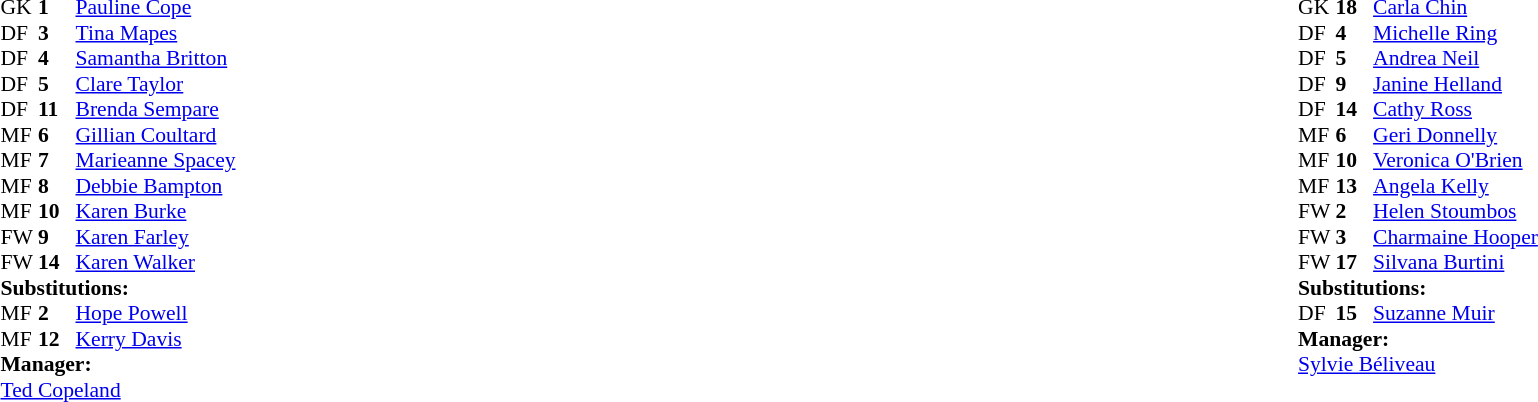<table width="100%">
<tr>
<td valign="top" width="40%"><br><table style="font-size:90%" cellspacing="0" cellpadding="0">
<tr>
<th width=25></th>
<th width=25></th>
</tr>
<tr>
<td>GK</td>
<td><strong>1</strong></td>
<td><a href='#'>Pauline Cope</a></td>
</tr>
<tr>
<td>DF</td>
<td><strong>3</strong></td>
<td><a href='#'>Tina Mapes</a></td>
<td></td>
<td></td>
</tr>
<tr>
<td>DF</td>
<td><strong>4</strong></td>
<td><a href='#'>Samantha Britton</a></td>
</tr>
<tr>
<td>DF</td>
<td><strong>5</strong></td>
<td><a href='#'>Clare Taylor</a></td>
</tr>
<tr>
<td>DF</td>
<td><strong>11</strong></td>
<td><a href='#'>Brenda Sempare</a></td>
</tr>
<tr>
<td>MF</td>
<td><strong>6</strong></td>
<td><a href='#'>Gillian Coultard</a></td>
</tr>
<tr>
<td>MF</td>
<td><strong>7</strong></td>
<td><a href='#'>Marieanne Spacey</a></td>
</tr>
<tr>
<td>MF</td>
<td><strong>8</strong></td>
<td><a href='#'>Debbie Bampton</a></td>
</tr>
<tr>
<td>MF</td>
<td><strong>10</strong></td>
<td><a href='#'>Karen Burke</a></td>
</tr>
<tr>
<td>FW</td>
<td><strong>9</strong></td>
<td><a href='#'>Karen Farley</a></td>
<td></td>
</tr>
<tr>
<td>FW</td>
<td><strong>14</strong></td>
<td><a href='#'>Karen Walker</a></td>
<td></td>
<td></td>
</tr>
<tr>
<td colspan=3><strong>Substitutions:</strong></td>
</tr>
<tr>
<td>MF</td>
<td><strong>2</strong></td>
<td><a href='#'>Hope Powell</a></td>
<td></td>
<td></td>
</tr>
<tr>
<td>MF</td>
<td><strong>12</strong></td>
<td><a href='#'>Kerry Davis</a></td>
<td></td>
<td></td>
</tr>
<tr>
<td colspan=3><strong>Manager:</strong></td>
</tr>
<tr>
<td colspan=3><a href='#'>Ted Copeland</a></td>
</tr>
</table>
</td>
<td valign="top"></td>
<td valign="top" width="50%"><br><table style="font-size:90%; margin:auto" cellspacing="0" cellpadding="0">
<tr>
<th width=25></th>
<th width=25></th>
</tr>
<tr>
<td>GK</td>
<td><strong>18</strong></td>
<td><a href='#'>Carla Chin</a></td>
</tr>
<tr>
<td>DF</td>
<td><strong>4</strong></td>
<td><a href='#'>Michelle Ring</a></td>
</tr>
<tr>
<td>DF</td>
<td><strong>5</strong></td>
<td><a href='#'>Andrea Neil</a></td>
</tr>
<tr>
<td>DF</td>
<td><strong>9</strong></td>
<td><a href='#'>Janine Helland</a></td>
</tr>
<tr>
<td>DF</td>
<td><strong>14</strong></td>
<td><a href='#'>Cathy Ross</a></td>
<td></td>
<td></td>
</tr>
<tr>
<td>MF</td>
<td><strong>6</strong></td>
<td><a href='#'>Geri Donnelly</a></td>
<td></td>
</tr>
<tr>
<td>MF</td>
<td><strong>10</strong></td>
<td><a href='#'>Veronica O'Brien</a></td>
</tr>
<tr>
<td>MF</td>
<td><strong>13</strong></td>
<td><a href='#'>Angela Kelly</a></td>
</tr>
<tr>
<td>FW</td>
<td><strong>2</strong></td>
<td><a href='#'>Helen Stoumbos</a></td>
<td></td>
</tr>
<tr>
<td>FW</td>
<td><strong>3</strong></td>
<td><a href='#'>Charmaine Hooper</a></td>
</tr>
<tr>
<td>FW</td>
<td><strong>17</strong></td>
<td><a href='#'>Silvana Burtini</a></td>
</tr>
<tr>
<td colspan=3><strong>Substitutions:</strong></td>
</tr>
<tr>
<td>DF</td>
<td><strong>15</strong></td>
<td><a href='#'>Suzanne Muir</a></td>
<td></td>
<td></td>
</tr>
<tr>
<td colspan=3><strong>Manager:</strong></td>
</tr>
<tr>
<td colspan=3><a href='#'>Sylvie Béliveau</a></td>
</tr>
</table>
</td>
</tr>
</table>
